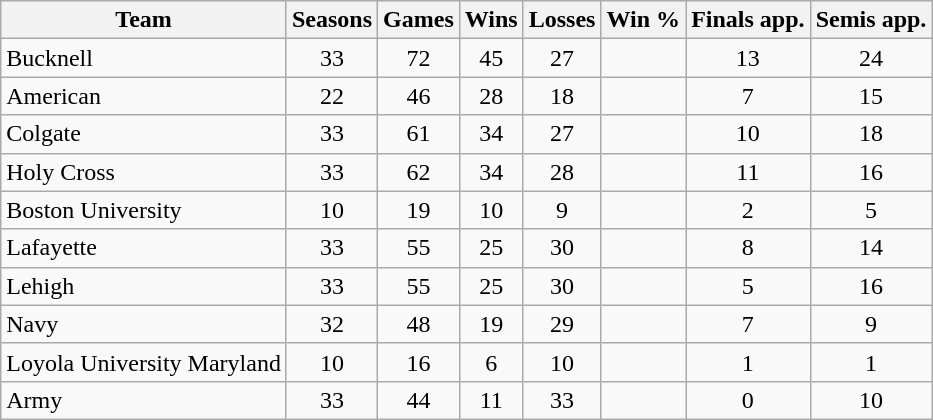<table class="wikitable sortable" style="text-align:center;">
<tr>
<th>Team</th>
<th>Seasons</th>
<th>Games</th>
<th>Wins</th>
<th>Losses</th>
<th>Win %</th>
<th>Finals app.</th>
<th>Semis app.</th>
</tr>
<tr>
<td align=left>Bucknell</td>
<td>33</td>
<td>72</td>
<td>45</td>
<td>27</td>
<td></td>
<td>13</td>
<td>24</td>
</tr>
<tr>
<td align=left>American</td>
<td>22</td>
<td>46</td>
<td>28</td>
<td>18</td>
<td></td>
<td>7</td>
<td>15</td>
</tr>
<tr>
<td align=left>Colgate</td>
<td>33</td>
<td>61</td>
<td>34</td>
<td>27</td>
<td></td>
<td>10</td>
<td>18</td>
</tr>
<tr>
<td align=left>Holy Cross</td>
<td>33</td>
<td>62</td>
<td>34</td>
<td>28</td>
<td></td>
<td>11</td>
<td>16</td>
</tr>
<tr>
<td align=left>Boston University</td>
<td>10</td>
<td>19</td>
<td>10</td>
<td>9</td>
<td></td>
<td>2</td>
<td>5</td>
</tr>
<tr>
<td align=left>Lafayette</td>
<td>33</td>
<td>55</td>
<td>25</td>
<td>30</td>
<td></td>
<td>8</td>
<td>14</td>
</tr>
<tr>
<td align=left>Lehigh</td>
<td>33</td>
<td>55</td>
<td>25</td>
<td>30</td>
<td></td>
<td>5</td>
<td>16</td>
</tr>
<tr>
<td align=left>Navy</td>
<td>32</td>
<td>48</td>
<td>19</td>
<td>29</td>
<td></td>
<td>7</td>
<td>9</td>
</tr>
<tr>
<td align=left>Loyola University Maryland</td>
<td>10</td>
<td>16</td>
<td>6</td>
<td>10</td>
<td></td>
<td>1</td>
<td>1</td>
</tr>
<tr>
<td align=left>Army</td>
<td>33</td>
<td>44</td>
<td>11</td>
<td>33</td>
<td></td>
<td>0</td>
<td>10</td>
</tr>
</table>
